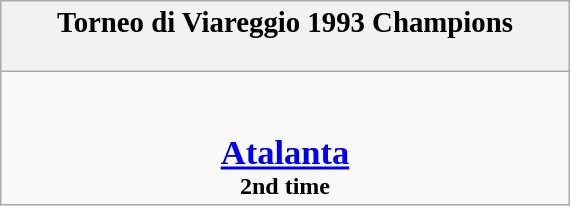<table class="wikitable" style="margin: 0 auto; width: 30%;">
<tr>
<th><big>Torneo di Viareggio 1993 Champions</big><br><br></th>
</tr>
<tr>
<td align=center><br><br><big><big><strong><a href='#'>Atalanta</a></strong><br></big></big><strong>2nd time</strong></td>
</tr>
</table>
